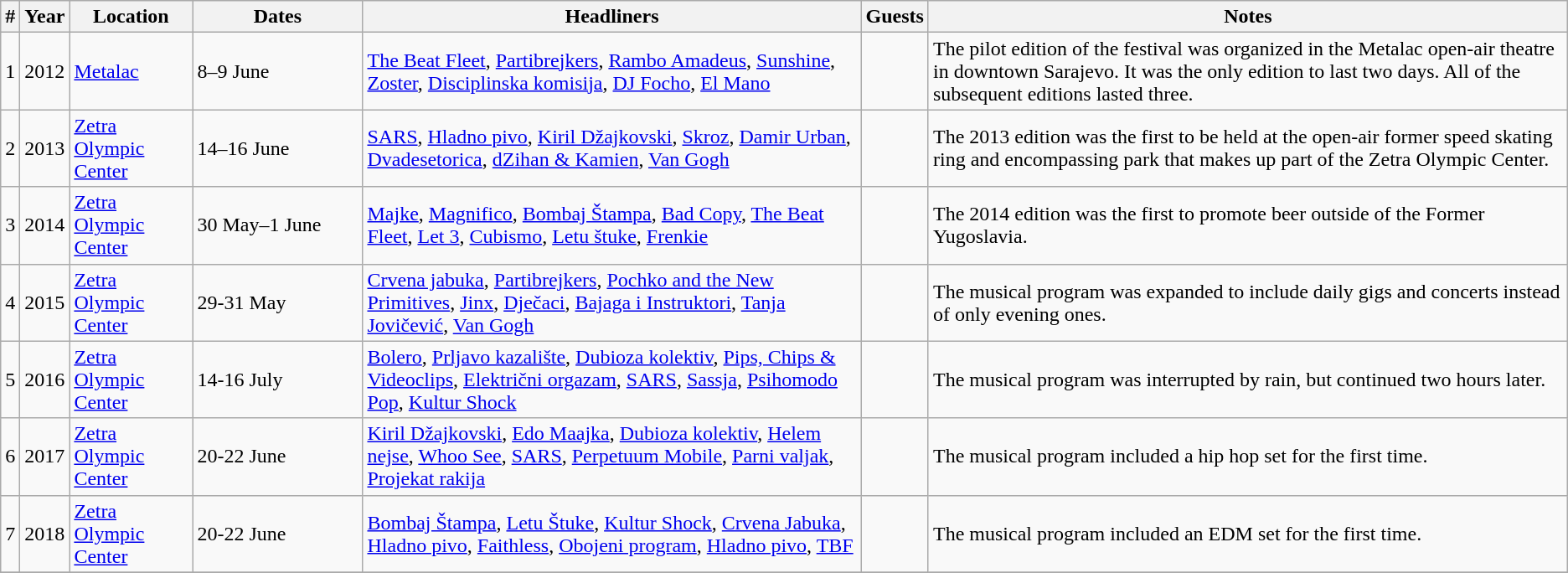<table class="wikitable sortable">
<tr>
<th>#</th>
<th>Year</th>
<th>Location</th>
<th style="width:8em">Dates</th>
<th class="unsortable">Headliners</th>
<th>Guests</th>
<th class="unsortable">Notes</th>
</tr>
<tr>
<td>1</td>
<td>2012</td>
<td><a href='#'>Metalac</a></td>
<td>8–9 June</td>
<td><a href='#'>The Beat Fleet</a>, <a href='#'>Partibrejkers</a>, <a href='#'>Rambo Amadeus</a>, <a href='#'>Sunshine</a>, <a href='#'>Zoster</a>, <a href='#'>Disciplinska komisija</a>, <a href='#'>DJ Focho</a>, <a href='#'>El Mano</a></td>
<td></td>
<td>The pilot edition of the festival was organized in the Metalac open-air theatre in downtown Sarajevo. It was the only edition to last two days. All of the subsequent editions lasted three.</td>
</tr>
<tr>
<td>2</td>
<td>2013</td>
<td><a href='#'>Zetra Olympic Center</a></td>
<td>14–16 June</td>
<td><a href='#'>SARS</a>, <a href='#'>Hladno pivo</a>, <a href='#'>Kiril Džajkovski</a>, <a href='#'>Skroz</a>, <a href='#'>Damir Urban</a>, <a href='#'>Dvadesetorica</a>, <a href='#'>dZihan & Kamien</a>, <a href='#'>Van Gogh</a></td>
<td></td>
<td>The 2013 edition was the first to be held at the open-air former speed skating ring and encompassing park that makes up part of the Zetra Olympic Center.</td>
</tr>
<tr>
<td>3</td>
<td>2014</td>
<td><a href='#'>Zetra Olympic Center</a></td>
<td>30 May–1 June</td>
<td><a href='#'>Majke</a>, <a href='#'>Magnifico</a>, <a href='#'>Bombaj Štampa</a>, <a href='#'>Bad Copy</a>, <a href='#'>The Beat Fleet</a>, <a href='#'>Let 3</a>, <a href='#'>Cubismo</a>, <a href='#'>Letu štuke</a>, <a href='#'>Frenkie</a></td>
<td></td>
<td>The 2014 edition was the first to promote beer outside of the Former Yugoslavia.</td>
</tr>
<tr>
<td>4</td>
<td>2015</td>
<td><a href='#'>Zetra Olympic Center</a></td>
<td>29-31 May</td>
<td><a href='#'>Crvena jabuka</a>, <a href='#'>Partibrejkers</a>, <a href='#'>Pochko and the New Primitives</a>, <a href='#'>Jinx</a>, <a href='#'>Dječaci</a>, <a href='#'>Bajaga i Instruktori</a>, <a href='#'>Tanja Jovičević</a>, <a href='#'>Van Gogh</a></td>
<td></td>
<td>The musical program was expanded to include daily gigs and concerts instead of only evening ones.</td>
</tr>
<tr>
<td>5</td>
<td>2016</td>
<td><a href='#'>Zetra Olympic Center</a></td>
<td>14-16 July</td>
<td><a href='#'>Bolero</a>, <a href='#'>Prljavo kazalište</a>, <a href='#'>Dubioza kolektiv</a>, <a href='#'>Pips, Chips & Videoclips</a>, <a href='#'>Električni orgazam</a>, <a href='#'>SARS</a>, <a href='#'>Sassja</a>, <a href='#'>Psihomodo Pop</a>, <a href='#'>Kultur Shock</a></td>
<td></td>
<td>The musical program was interrupted by rain, but continued two hours later.</td>
</tr>
<tr>
<td>6</td>
<td>2017</td>
<td><a href='#'>Zetra Olympic Center</a></td>
<td>20-22 June</td>
<td><a href='#'>Kiril Džajkovski</a>, <a href='#'>Edo Maajka</a>, <a href='#'>Dubioza kolektiv</a>, <a href='#'>Helem nejse</a>, <a href='#'>Whoo See</a>, <a href='#'>SARS</a>, <a href='#'>Perpetuum Mobile</a>, <a href='#'>Parni valjak</a>, <a href='#'>Projekat rakija</a></td>
<td></td>
<td>The musical program included a hip hop set for the first time.</td>
</tr>
<tr>
<td>7</td>
<td>2018</td>
<td><a href='#'>Zetra Olympic Center</a></td>
<td>20-22 June</td>
<td><a href='#'>Bombaj Štampa</a>, <a href='#'>Letu Štuke</a>, <a href='#'>Kultur Shock</a>, <a href='#'>Crvena Jabuka</a>, <a href='#'>Hladno pivo</a>, <a href='#'>Faithless</a>, <a href='#'>Obojeni program</a>, <a href='#'>Hladno pivo</a>, <a href='#'>TBF</a></td>
<td></td>
<td>The musical program included an EDM set for the first time.</td>
</tr>
<tr>
</tr>
</table>
